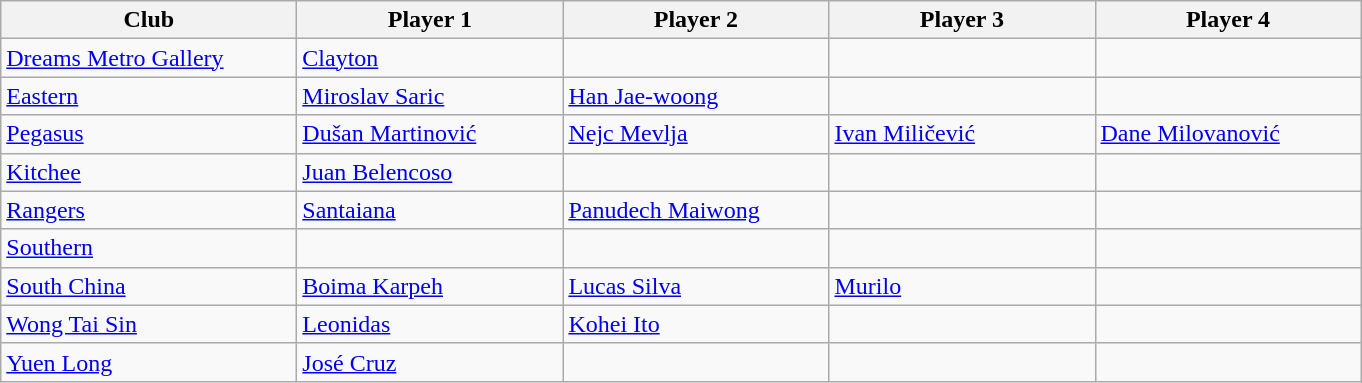<table class="sortable wikitable" border="1">
<tr>
<th width="190">Club</th>
<th width="170">Player 1</th>
<th width="170">Player 2</th>
<th width="170">Player 3</th>
<th width="170">Player 4</th>
</tr>
<tr>
<td><a href='#'>Dreams Metro Gallery</a></td>
<td> <a href='#'>Clayton</a></td>
<td></td>
<td></td>
<td></td>
</tr>
<tr>
<td><a href='#'>Eastern</a></td>
<td> <a href='#'>Miroslav Saric</a></td>
<td> <a href='#'>Han Jae-woong</a></td>
<td></td>
<td></td>
</tr>
<tr>
<td><a href='#'>Pegasus</a></td>
<td> <a href='#'>Dušan Martinović</a></td>
<td> <a href='#'>Nejc Mevlja</a></td>
<td> <a href='#'>Ivan Miličević</a></td>
<td> <a href='#'>Dane Milovanović</a></td>
</tr>
<tr>
<td><a href='#'>Kitchee</a></td>
<td> <a href='#'>Juan Belencoso</a></td>
<td></td>
<td></td>
<td></td>
</tr>
<tr>
<td><a href='#'>Rangers</a></td>
<td> <a href='#'>Santaiana</a></td>
<td> <a href='#'>Panudech Maiwong</a></td>
<td></td>
<td></td>
</tr>
<tr>
<td><a href='#'>Southern</a></td>
<td></td>
<td></td>
<td></td>
<td></td>
</tr>
<tr>
<td><a href='#'>South China</a></td>
<td> <a href='#'>Boima Karpeh</a></td>
<td> <a href='#'>Lucas Silva</a></td>
<td> <a href='#'>Murilo</a></td>
<td></td>
</tr>
<tr>
<td><a href='#'>Wong Tai Sin</a></td>
<td> <a href='#'>Leonidas</a></td>
<td> <a href='#'>Kohei Ito</a></td>
<td></td>
<td></td>
</tr>
<tr>
<td><a href='#'>Yuen Long</a></td>
<td> <a href='#'>José Cruz</a></td>
<td></td>
<td></td>
<td></td>
</tr>
</table>
